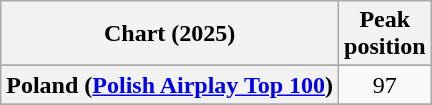<table class="wikitable sortable plainrowheaders" style="text-align:center">
<tr>
<th scope="col">Chart (2025)</th>
<th scope="col">Peak<br>position</th>
</tr>
<tr>
</tr>
<tr>
</tr>
<tr>
<th scope="row">Poland (<a href='#'>Polish Airplay Top 100</a>)</th>
<td>97</td>
</tr>
<tr>
</tr>
</table>
